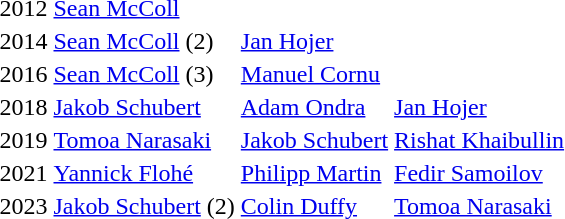<table>
<tr>
<td align="center">2012</td>
<td> <a href='#'>Sean McColl</a></td>
<td> </td>
<td> </td>
</tr>
<tr>
<td align="center">2014</td>
<td> <a href='#'>Sean McColl</a> (2)</td>
<td> <a href='#'>Jan Hojer</a></td>
<td> </td>
</tr>
<tr>
<td align="center">2016</td>
<td> <a href='#'>Sean McColl</a> (3)</td>
<td> <a href='#'>Manuel Cornu</a></td>
<td> </td>
</tr>
<tr>
<td align="center">2018</td>
<td> <a href='#'>Jakob Schubert</a></td>
<td> <a href='#'>Adam Ondra</a></td>
<td> <a href='#'>Jan Hojer</a></td>
</tr>
<tr>
<td align="center">2019</td>
<td> <a href='#'>Tomoa Narasaki</a></td>
<td> <a href='#'>Jakob Schubert</a></td>
<td> <a href='#'>Rishat Khaibullin</a></td>
</tr>
<tr>
<td align="center">2021</td>
<td> <a href='#'>Yannick Flohé</a></td>
<td> <a href='#'>Philipp Martin</a></td>
<td> <a href='#'>Fedir Samoilov</a></td>
</tr>
<tr>
<td align="center">2023</td>
<td> <a href='#'>Jakob Schubert</a> (2)</td>
<td> <a href='#'>Colin Duffy</a></td>
<td> <a href='#'>Tomoa Narasaki</a></td>
</tr>
</table>
